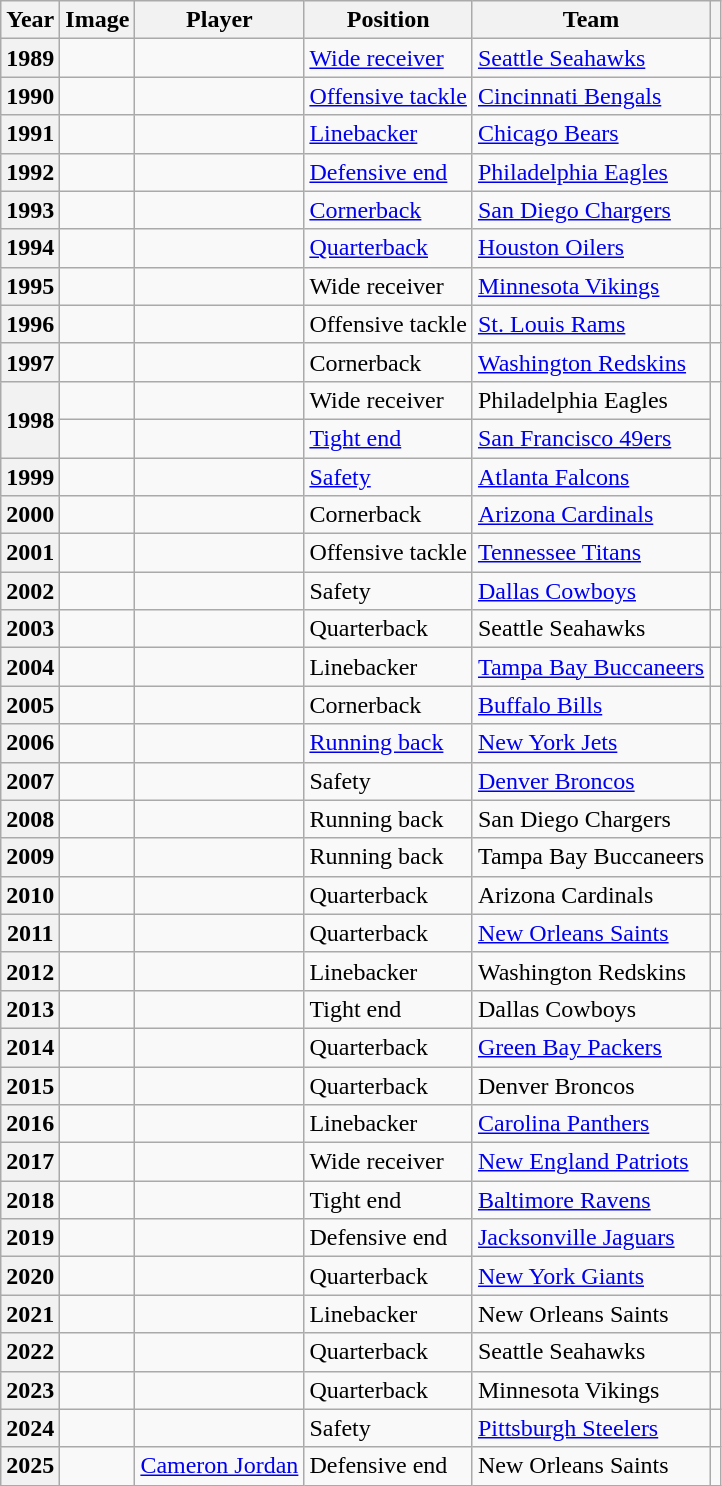<table class="wikitable sortable" style="text-align: center;">
<tr>
<th scope="col">Year</th>
<th class="unsortable" align="center" scope="col">Image</th>
<th scope="col">Player</th>
<th scope="col">Position</th>
<th scope="col">Team</th>
<th class="unsortable" scope="col"></th>
</tr>
<tr>
<th scope="row">1989</th>
<td align="center"></td>
<td style="text-align: left;"></td>
<td style="text-align: left;"><a href='#'>Wide receiver</a></td>
<td style="text-align: left;"><a href='#'>Seattle Seahawks</a></td>
<td></td>
</tr>
<tr>
<th scope="row">1990</th>
<td align="center"></td>
<td style="text-align: left;"></td>
<td style="text-align: left;"><a href='#'>Offensive tackle</a></td>
<td style="text-align: left;"><a href='#'>Cincinnati Bengals</a></td>
<td></td>
</tr>
<tr>
<th scope="row">1991</th>
<td align="center"></td>
<td style="text-align: left;"></td>
<td style="text-align: left;"><a href='#'>Linebacker</a></td>
<td style="text-align: left;"><a href='#'>Chicago Bears</a></td>
<td></td>
</tr>
<tr>
<th scope="row">1992</th>
<td align="center"></td>
<td style="text-align: left;"></td>
<td style="text-align: left;"><a href='#'>Defensive end</a></td>
<td style="text-align: left;"><a href='#'>Philadelphia Eagles</a></td>
<td></td>
</tr>
<tr>
<th scope="row">1993</th>
<td align="center"></td>
<td style="text-align: left;"></td>
<td style="text-align: left;"><a href='#'>Cornerback</a></td>
<td style="text-align: left;"><a href='#'>San Diego Chargers</a></td>
<td></td>
</tr>
<tr>
<th scope="row">1994</th>
<td align="center"></td>
<td style="text-align: left;"></td>
<td style="text-align: left;"><a href='#'>Quarterback</a></td>
<td style="text-align: left;"><a href='#'>Houston Oilers</a></td>
<td></td>
</tr>
<tr>
<th scope="row">1995</th>
<td align="center"></td>
<td style="text-align: left;"></td>
<td style="text-align: left;">Wide receiver</td>
<td style="text-align: left;"><a href='#'>Minnesota Vikings</a></td>
<td></td>
</tr>
<tr>
<th scope="row">1996</th>
<td align="center"></td>
<td style="text-align: left;"></td>
<td style="text-align: left;">Offensive tackle</td>
<td style="text-align: left;"><a href='#'>St. Louis Rams</a></td>
<td></td>
</tr>
<tr>
<th scope="row">1997</th>
<td align="center"></td>
<td style="text-align: left;"></td>
<td style="text-align: left;">Cornerback</td>
<td style="text-align: left;"><a href='#'>Washington Redskins</a></td>
<td></td>
</tr>
<tr>
<th scope="rowgroup" rowspan="2">1998</th>
<td align="center"></td>
<td style="text-align: left;"></td>
<td style="text-align: left;">Wide receiver</td>
<td style="text-align: left;">Philadelphia Eagles</td>
<td rowspan="2"></td>
</tr>
<tr>
<td align="center"></td>
<td style="text-align: left;"></td>
<td style="text-align: left;"><a href='#'>Tight end</a></td>
<td style="text-align: left;"><a href='#'>San Francisco 49ers</a></td>
</tr>
<tr>
<th scope="row">1999</th>
<td align="center"></td>
<td style="text-align: left;"></td>
<td style="text-align: left;"><a href='#'>Safety</a></td>
<td style="text-align: left;"><a href='#'>Atlanta Falcons</a></td>
<td></td>
</tr>
<tr>
<th scope="row">2000</th>
<td align="center"></td>
<td style="text-align: left;"></td>
<td style="text-align: left;">Cornerback</td>
<td style="text-align: left;"><a href='#'>Arizona Cardinals</a></td>
<td></td>
</tr>
<tr>
<th scope="row">2001</th>
<td align="center"></td>
<td style="text-align: left;"></td>
<td style="text-align: left;">Offensive tackle</td>
<td style="text-align: left;"><a href='#'>Tennessee Titans</a></td>
<td></td>
</tr>
<tr>
<th scope="row">2002</th>
<td align="center"></td>
<td style="text-align: left;"></td>
<td style="text-align: left;">Safety</td>
<td style="text-align: left;"><a href='#'>Dallas Cowboys</a></td>
<td></td>
</tr>
<tr>
<th scope="row">2003</th>
<td align="center"></td>
<td style="text-align: left;"></td>
<td style="text-align: left;">Quarterback</td>
<td style="text-align: left;">Seattle Seahawks</td>
<td></td>
</tr>
<tr>
<th scope="row">2004</th>
<td align="center"></td>
<td style="text-align: left;"></td>
<td style="text-align: left;">Linebacker</td>
<td style="text-align: left;"><a href='#'>Tampa Bay Buccaneers</a></td>
<td></td>
</tr>
<tr>
<th scope="row">2005</th>
<td align="center"></td>
<td style="text-align: left;"></td>
<td style="text-align: left;">Cornerback</td>
<td style="text-align: left;"><a href='#'>Buffalo Bills</a></td>
<td></td>
</tr>
<tr>
<th scope="row">2006</th>
<td align="center"></td>
<td style="text-align: left;"></td>
<td style="text-align: left;"><a href='#'>Running back</a></td>
<td style="text-align: left;"><a href='#'>New York Jets</a></td>
<td></td>
</tr>
<tr>
<th scope="row">2007</th>
<td align="center"></td>
<td style="text-align: left;"></td>
<td style="text-align: left;">Safety</td>
<td style="text-align: left;"><a href='#'>Denver Broncos</a></td>
<td></td>
</tr>
<tr>
<th scope="row">2008</th>
<td align="center"></td>
<td style="text-align: left;"></td>
<td style="text-align: left;">Running back</td>
<td style="text-align: left;">San Diego Chargers</td>
<td></td>
</tr>
<tr>
<th scope="row">2009</th>
<td align="center"></td>
<td style="text-align: left;"></td>
<td style="text-align: left;">Running back</td>
<td style="text-align: left;">Tampa Bay Buccaneers</td>
<td></td>
</tr>
<tr>
<th scope="row">2010</th>
<td align="center"></td>
<td style="text-align: left;"></td>
<td style="text-align: left;">Quarterback</td>
<td style="text-align: left;">Arizona Cardinals</td>
<td></td>
</tr>
<tr>
<th scope="row">2011</th>
<td align="center"></td>
<td style="text-align: left;"></td>
<td style="text-align: left;">Quarterback</td>
<td style="text-align: left;"><a href='#'>New Orleans Saints</a></td>
<td></td>
</tr>
<tr>
<th scope="row">2012</th>
<td align="center"></td>
<td style="text-align: left;"></td>
<td style="text-align: left;">Linebacker</td>
<td style="text-align: left;">Washington Redskins</td>
<td></td>
</tr>
<tr>
<th scope="row">2013</th>
<td align="center"></td>
<td style="text-align: left;"></td>
<td style="text-align: left;">Tight end</td>
<td style="text-align: left;">Dallas Cowboys</td>
<td></td>
</tr>
<tr>
<th scope="row">2014</th>
<td align="center"></td>
<td style="text-align: left;"></td>
<td style="text-align: left;">Quarterback</td>
<td style="text-align: left;"><a href='#'>Green Bay Packers</a></td>
<td></td>
</tr>
<tr>
<th scope="row">2015</th>
<td align="center"></td>
<td style="text-align: left;"></td>
<td style="text-align: left;">Quarterback</td>
<td style="text-align: left;">Denver Broncos</td>
<td></td>
</tr>
<tr>
<th scope="row">2016</th>
<td align="center"></td>
<td style="text-align: left;"></td>
<td style="text-align: left;">Linebacker</td>
<td style="text-align: left;"><a href='#'>Carolina Panthers</a></td>
<td></td>
</tr>
<tr>
<th scope="row">2017</th>
<td align="center"></td>
<td style="text-align: left;"></td>
<td style="text-align: left;">Wide receiver</td>
<td style="text-align: left;"><a href='#'>New England Patriots</a></td>
<td></td>
</tr>
<tr>
<th scope="row">2018</th>
<td align="center"></td>
<td style="text-align: left;"></td>
<td style="text-align: left;">Tight end</td>
<td style="text-align: left;"><a href='#'>Baltimore Ravens</a></td>
<td></td>
</tr>
<tr>
<th scope="row">2019</th>
<td align="center"></td>
<td style="text-align: left;"></td>
<td style="text-align: left;">Defensive end</td>
<td style="text-align: left;"><a href='#'>Jacksonville Jaguars</a></td>
<td></td>
</tr>
<tr>
<th scope="row">2020</th>
<td align="center"></td>
<td style="text-align: left;"></td>
<td style="text-align: left;">Quarterback</td>
<td style="text-align: left;"><a href='#'>New York Giants</a></td>
<td></td>
</tr>
<tr>
<th scope="row">2021</th>
<td align="center"></td>
<td style="text-align: left;"></td>
<td style="text-align: left;">Linebacker</td>
<td style="text-align: left;">New Orleans Saints</td>
<td></td>
</tr>
<tr>
<th scope="row">2022</th>
<td align="center"></td>
<td style="text-align: left;"></td>
<td style="text-align: left;">Quarterback</td>
<td style="text-align: left;">Seattle Seahawks</td>
<td></td>
</tr>
<tr>
<th scope="row">2023</th>
<td align="center"></td>
<td style="text-align: left;"></td>
<td style="text-align: left;">Quarterback</td>
<td style="text-align: left;">Minnesota Vikings</td>
<td></td>
</tr>
<tr>
<th scope="row">2024</th>
<td align="center"></td>
<td style="text-align: left;"></td>
<td style="text-align: left;">Safety</td>
<td style="text-align: left;"><a href='#'>Pittsburgh Steelers</a></td>
<td></td>
</tr>
<tr>
<th scope="row">2025</th>
<td align="center"></td>
<td style="text-align: left;"><a href='#'>Cameron Jordan</a></td>
<td style="text-align: left;">Defensive end</td>
<td style="text-align: left;">New Orleans Saints</td>
<td></td>
</tr>
</table>
